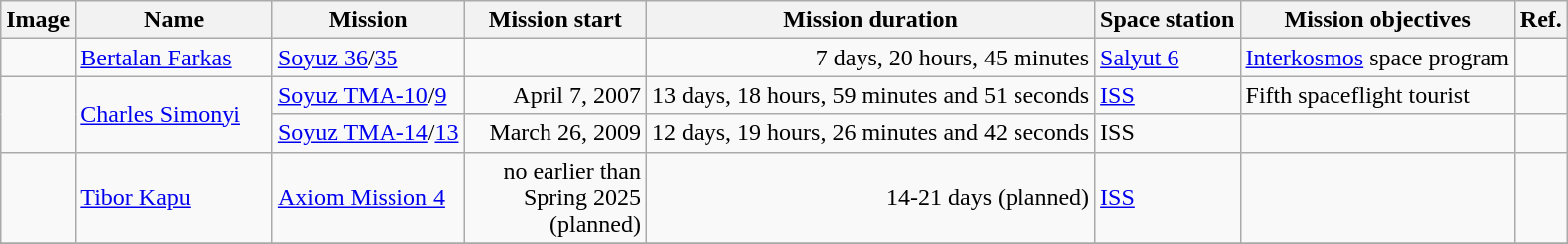<table class="wikitable sortable sticky-header">
<tr>
<th>Image</th>
<th width="125">Name</th>
<th>Mission</th>
<th width="115">Mission start</th>
<th>Mission duration</th>
<th>Space station</th>
<th class="unsortable">Mission objectives</th>
<th>Ref.</th>
</tr>
<tr>
<td></td>
<td data-sort-value=Farkas><a href='#'>Bertalan Farkas</a></td>
<td><a href='#'>Soyuz 36</a>/<a href='#'>35</a></td>
<td align=right></td>
<td align=right>7 days, 20 hours, 45 minutes</td>
<td><a href='#'>Salyut 6</a></td>
<td><a href='#'>Interkosmos</a> space program</td>
<td></td>
</tr>
<tr>
<td rowspan=2></td>
<td data-sort-value=Simonyi rowspan=2><a href='#'>Charles Simonyi</a></td>
<td><a href='#'>Soyuz TMA-10</a>/<a href='#'>9</a></td>
<td align=right>April 7, 2007</td>
<td align=right>13 days, 18 hours, 59 minutes and 51 seconds</td>
<td><a href='#'>ISS</a></td>
<td>Fifth spaceflight tourist</td>
<td></td>
</tr>
<tr>
<td><a href='#'>Soyuz TMA-14</a>/<a href='#'>13</a></td>
<td align=right>March 26, 2009</td>
<td align=right>12 days, 19 hours, 26 minutes and 42 seconds</td>
<td>ISS</td>
<td></td>
<td></td>
</tr>
<tr>
<td></td>
<td data-sort-value=Kapu><a href='#'>Tibor Kapu</a></td>
<td><a href='#'>Axiom Mission 4</a></td>
<td align=right>no earlier than Spring 2025 (planned)</td>
<td align=right>14-21 days (planned)</td>
<td><a href='#'>ISS</a></td>
<td></td>
<td></td>
</tr>
<tr>
</tr>
</table>
